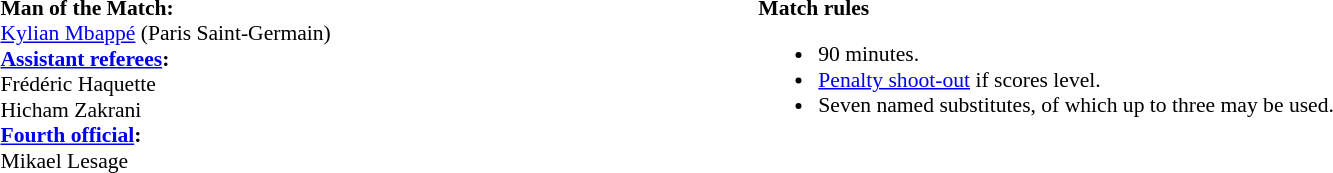<table width=100% style="font-size:90%">
<tr>
<td><br><strong>Man of the Match:</strong>
<br><a href='#'>Kylian Mbappé</a> (Paris Saint-Germain)<br><strong><a href='#'>Assistant referees</a>:</strong>
<br>Frédéric Haquette
<br>Hicham Zakrani
<br><strong><a href='#'>Fourth official</a>:</strong>
<br>Mikael Lesage</td>
<td style="width:60%; vertical-align:top;"><br><strong>Match rules</strong><ul><li>90 minutes.</li><li><a href='#'>Penalty shoot-out</a> if scores level.</li><li>Seven named substitutes, of which up to three may be used.</li></ul></td>
</tr>
</table>
